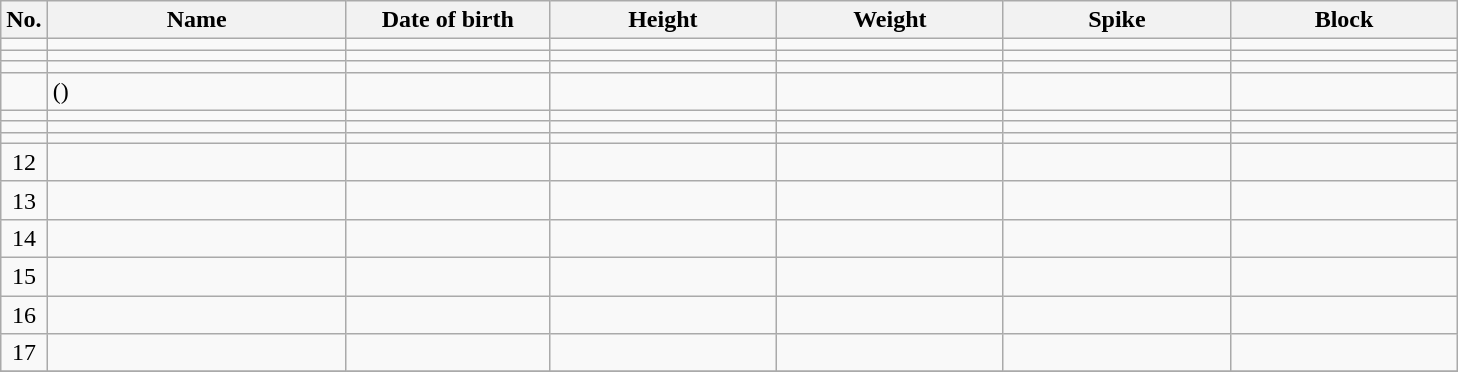<table class="wikitable sortable" style="font-size:100%; text-align:center;">
<tr>
<th>No.</th>
<th style="width:12em">Name</th>
<th style="width:8em">Date of birth</th>
<th style="width:9em">Height</th>
<th style="width:9em">Weight</th>
<th style="width:9em">Spike</th>
<th style="width:9em">Block</th>
</tr>
<tr>
<td></td>
<td align=left> </td>
<td align=right></td>
<td></td>
<td></td>
<td></td>
<td></td>
</tr>
<tr>
<td></td>
<td align=left> </td>
<td align=right></td>
<td></td>
<td></td>
<td></td>
<td></td>
</tr>
<tr>
<td></td>
<td align=left> </td>
<td align=right></td>
<td></td>
<td></td>
<td></td>
<td></td>
</tr>
<tr>
<td></td>
<td align=left>  ()</td>
<td align=right></td>
<td></td>
<td></td>
<td></td>
<td></td>
</tr>
<tr>
<td></td>
<td align=left> </td>
<td align=right></td>
<td></td>
<td></td>
<td></td>
<td></td>
</tr>
<tr>
<td></td>
<td align=left> </td>
<td align=right></td>
<td></td>
<td></td>
<td></td>
<td></td>
</tr>
<tr>
<td></td>
<td align=left> </td>
<td align=right></td>
<td></td>
<td></td>
<td></td>
<td></td>
</tr>
<tr>
<td>12</td>
<td align=left> </td>
<td align=right></td>
<td></td>
<td></td>
<td></td>
<td></td>
</tr>
<tr>
<td>13</td>
<td align=left> </td>
<td align=right></td>
<td></td>
<td></td>
<td></td>
<td></td>
</tr>
<tr>
<td>14</td>
<td align=left> </td>
<td align=right></td>
<td></td>
<td></td>
<td></td>
<td></td>
</tr>
<tr>
<td>15</td>
<td align=left> </td>
<td align=right></td>
<td></td>
<td></td>
<td></td>
<td></td>
</tr>
<tr>
<td>16</td>
<td align=left> </td>
<td align=right></td>
<td></td>
<td></td>
<td></td>
<td></td>
</tr>
<tr>
<td>17</td>
<td align=left> </td>
<td align=right></td>
<td></td>
<td></td>
<td></td>
<td></td>
</tr>
<tr>
</tr>
</table>
